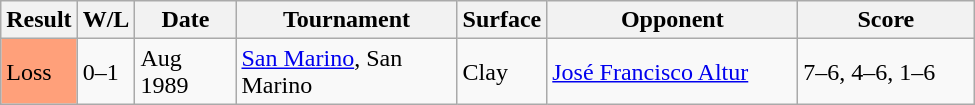<table class="sortable wikitable">
<tr>
<th style="width:40px">Result</th>
<th style="width:30px" class="unsortable">W/L</th>
<th style="width:60px">Date</th>
<th style="width:140px">Tournament</th>
<th style="width:50px">Surface</th>
<th style="width:160px">Opponent</th>
<th style="width:110px" class="unsortable">Score</th>
</tr>
<tr>
<td style="background:#ffa07a;">Loss</td>
<td>0–1</td>
<td>Aug 1989</td>
<td><a href='#'>San Marino</a>, San Marino</td>
<td>Clay</td>
<td> <a href='#'>José Francisco Altur</a></td>
<td>7–6, 4–6, 1–6</td>
</tr>
</table>
